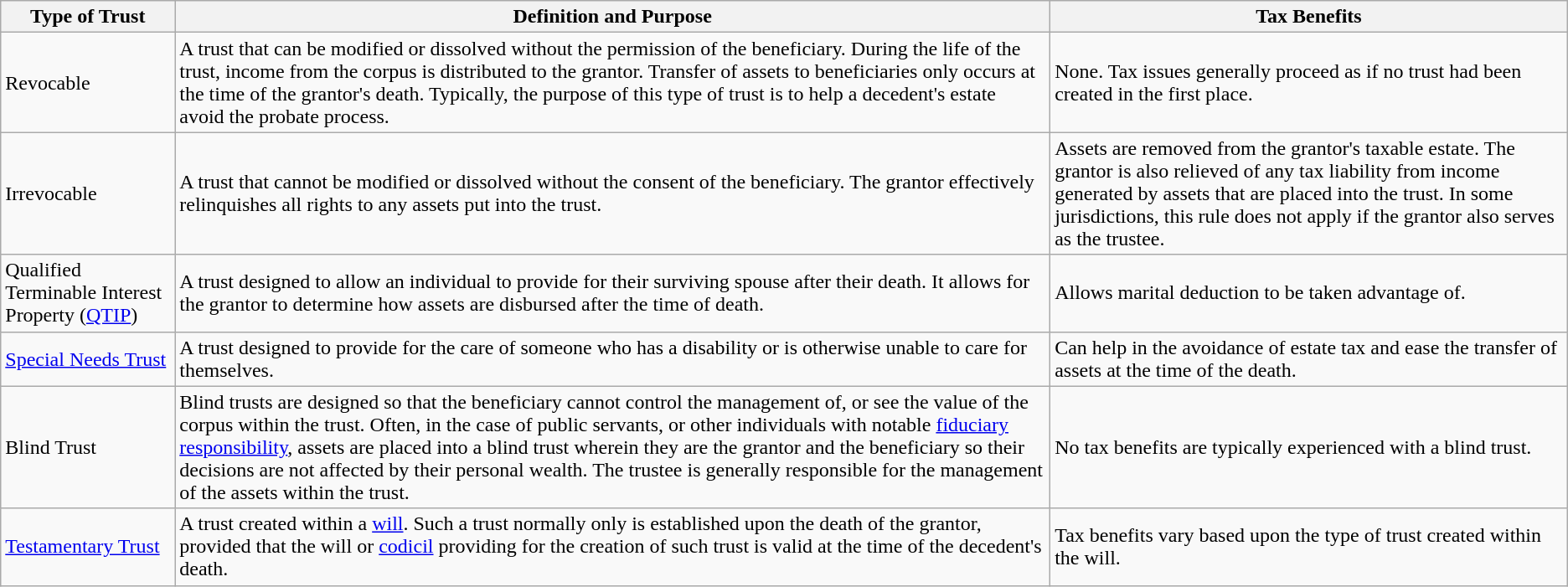<table class="wikitable sortable">
<tr>
<th>Type of Trust</th>
<th>Definition and Purpose</th>
<th>Tax Benefits</th>
</tr>
<tr>
<td>Revocable</td>
<td>A trust that can be modified or dissolved without the permission of the beneficiary. During the life of the trust, income from the corpus is distributed to the grantor. Transfer of assets to beneficiaries only occurs at the time of the grantor's death. Typically, the purpose of this type of trust is to help a decedent's estate avoid the probate process.</td>
<td>None. Tax issues generally proceed as if no trust had been created in the first place.</td>
</tr>
<tr>
<td>Irrevocable</td>
<td>A trust that cannot be modified or dissolved without the consent of the beneficiary. The grantor effectively relinquishes all rights to any assets put into the trust.</td>
<td>Assets are removed from the grantor's taxable estate. The grantor is also relieved of any tax liability from income generated by assets that are placed into the trust. In some jurisdictions, this rule does not apply if the grantor also serves as the trustee.</td>
</tr>
<tr>
<td>Qualified Terminable Interest Property (<a href='#'>QTIP</a>)</td>
<td>A trust designed to allow an individual to provide for their surviving spouse after their death. It allows for the grantor to determine how assets are disbursed after the time of death.</td>
<td>Allows marital deduction to be taken advantage of.</td>
</tr>
<tr>
<td><a href='#'>Special Needs Trust</a></td>
<td>A trust designed to provide for the care of someone who has a disability or is otherwise unable to care for themselves.</td>
<td>Can help in the avoidance of estate tax and ease the transfer of assets at the time of the death.</td>
</tr>
<tr>
<td>Blind Trust</td>
<td>Blind trusts are designed so that the beneficiary cannot control the management of, or see the value of the corpus within the trust. Often, in the case of public servants, or other individuals with notable <a href='#'>fiduciary responsibility</a>, assets are placed into a blind trust wherein they are the grantor and the beneficiary so their decisions are not affected by their personal wealth. The trustee is generally responsible for the management of the assets within the trust.</td>
<td>No tax benefits are typically experienced with a blind trust.</td>
</tr>
<tr>
<td><a href='#'>Testamentary Trust</a></td>
<td>A trust created within a <a href='#'>will</a>. Such a trust normally only is established upon the death of the grantor, provided that the will or <a href='#'>codicil</a> providing for the creation of such trust is valid at the time of the decedent's death.</td>
<td>Tax benefits vary based upon the type of trust created within the will.</td>
</tr>
</table>
